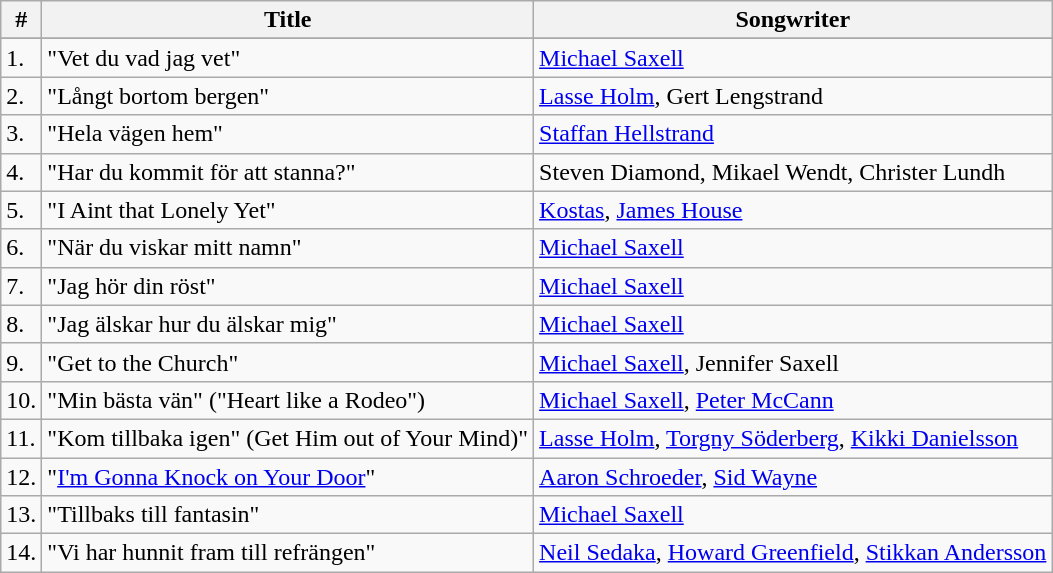<table class="wikitable">
<tr>
<th>#</th>
<th>Title</th>
<th>Songwriter</th>
</tr>
<tr bgcolor="#ebf5ff">
</tr>
<tr>
<td>1.</td>
<td>"Vet du vad jag vet"</td>
<td><a href='#'>Michael Saxell</a></td>
</tr>
<tr>
<td>2.</td>
<td>"Långt bortom bergen"</td>
<td><a href='#'>Lasse Holm</a>, Gert Lengstrand</td>
</tr>
<tr>
<td>3.</td>
<td>"Hela vägen hem"</td>
<td><a href='#'>Staffan Hellstrand</a></td>
</tr>
<tr>
<td>4.</td>
<td>"Har du kommit för att stanna?"</td>
<td>Steven Diamond, Mikael Wendt, Christer Lundh</td>
</tr>
<tr>
<td>5.</td>
<td>"I Aint that Lonely Yet"</td>
<td><a href='#'>Kostas</a>, <a href='#'>James House</a></td>
</tr>
<tr>
<td>6.</td>
<td>"När du viskar mitt namn"</td>
<td><a href='#'>Michael Saxell</a></td>
</tr>
<tr>
<td>7.</td>
<td>"Jag hör din röst"</td>
<td><a href='#'>Michael Saxell</a></td>
</tr>
<tr>
<td>8.</td>
<td>"Jag älskar hur du älskar mig"</td>
<td><a href='#'>Michael Saxell</a></td>
</tr>
<tr>
<td>9.</td>
<td>"Get to the Church"</td>
<td><a href='#'>Michael Saxell</a>, Jennifer Saxell</td>
</tr>
<tr>
<td>10.</td>
<td>"Min bästa vän" ("Heart like a Rodeo")</td>
<td><a href='#'>Michael Saxell</a>, <a href='#'>Peter McCann</a></td>
</tr>
<tr>
<td>11.</td>
<td>"Kom tillbaka igen" (Get Him out of Your Mind)"</td>
<td><a href='#'>Lasse Holm</a>, <a href='#'>Torgny Söderberg</a>, <a href='#'>Kikki Danielsson</a></td>
</tr>
<tr>
<td>12.</td>
<td>"<a href='#'>I'm Gonna Knock on Your Door</a>"</td>
<td><a href='#'>Aaron Schroeder</a>, <a href='#'>Sid Wayne</a></td>
</tr>
<tr>
<td>13.</td>
<td>"Tillbaks till fantasin"</td>
<td><a href='#'>Michael Saxell</a></td>
</tr>
<tr>
<td>14.</td>
<td>"Vi har hunnit fram till refrängen"</td>
<td><a href='#'>Neil Sedaka</a>, <a href='#'>Howard Greenfield</a>, <a href='#'>Stikkan Andersson</a></td>
</tr>
</table>
